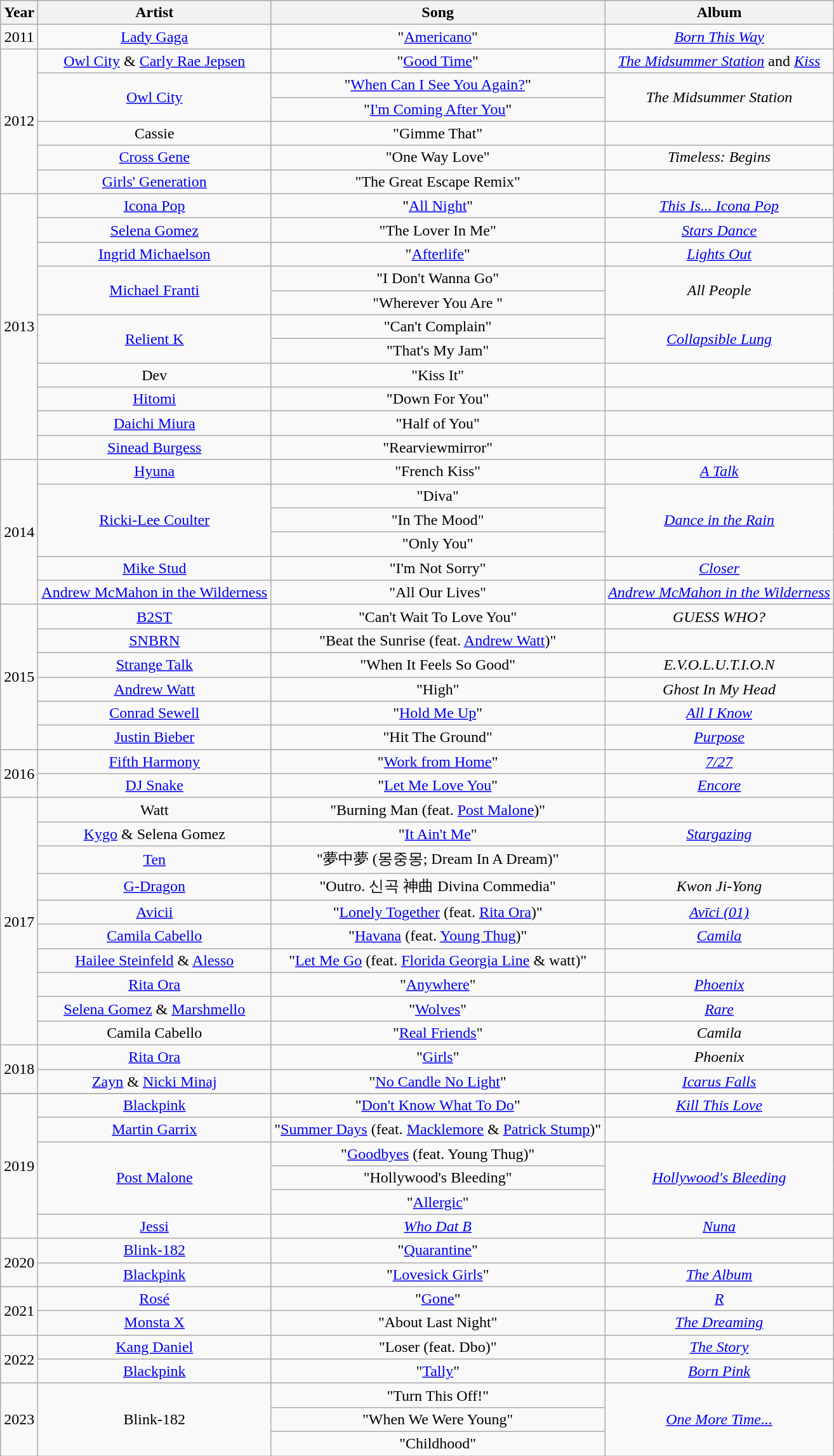<table class="wikitable" style="text-align:center;">
<tr>
<th scope "row">Year</th>
<th scope "row">Artist</th>
<th scope "row">Song</th>
<th scope "row">Album</th>
</tr>
<tr>
<td>2011</td>
<td><a href='#'>Lady Gaga</a></td>
<td>"<a href='#'>Americano</a>"</td>
<td><a href='#'><em>Born This Way</em></a></td>
</tr>
<tr>
<td rowspan="6">2012</td>
<td><a href='#'>Owl City</a> & <a href='#'>Carly Rae Jepsen</a></td>
<td>"<a href='#'>Good Time</a>"</td>
<td><em><a href='#'>The Midsummer Station</a></em> and <em><a href='#'>Kiss</a></em></td>
</tr>
<tr>
<td rowspan="2"><a href='#'>Owl City</a></td>
<td>"<a href='#'>When Can I See You Again?</a>"</td>
<td rowspan="2"><em>The Midsummer Station</em></td>
</tr>
<tr>
<td>"<a href='#'>I'm Coming After You</a>"</td>
</tr>
<tr>
<td>Cassie</td>
<td>"Gimme That"</td>
<td></td>
</tr>
<tr>
<td><a href='#'>Cross Gene</a></td>
<td>"One Way Love"</td>
<td><em>Timeless: Begins</em></td>
</tr>
<tr>
<td><a href='#'>Girls' Generation</a></td>
<td>"The Great Escape Remix"</td>
<td></td>
</tr>
<tr>
<td rowspan="11">2013</td>
<td><a href='#'>Icona Pop</a></td>
<td>"<a href='#'>All Night</a>"</td>
<td><em><a href='#'>This Is... Icona Pop</a></em></td>
</tr>
<tr>
<td><a href='#'>Selena Gomez</a></td>
<td>"The Lover In Me"</td>
<td><em><a href='#'>Stars Dance</a></em></td>
</tr>
<tr>
<td><a href='#'>Ingrid Michaelson</a></td>
<td>"<a href='#'>Afterlife</a>"</td>
<td><em><a href='#'>Lights Out</a></em></td>
</tr>
<tr>
<td rowspan="2"><a href='#'>Michael Franti</a></td>
<td>"I Don't Wanna Go"</td>
<td rowspan="2"><em>All People</em></td>
</tr>
<tr>
<td>"Wherever You Are "</td>
</tr>
<tr>
<td rowspan="2"><a href='#'>Relient K</a></td>
<td>"Can't Complain"</td>
<td rowspan="2"><em><a href='#'>Collapsible Lung</a></em></td>
</tr>
<tr>
<td>"That's My Jam"</td>
</tr>
<tr>
<td>Dev</td>
<td>"Kiss It"</td>
<td></td>
</tr>
<tr>
<td><a href='#'>Hitomi</a></td>
<td>"Down For You"</td>
<td></td>
</tr>
<tr>
<td><a href='#'>Daichi Miura</a></td>
<td>"Half of You"</td>
<td></td>
</tr>
<tr>
<td><a href='#'>Sinead Burgess</a></td>
<td>"Rearviewmirror"</td>
<td></td>
</tr>
<tr>
<td rowspan="6">2014</td>
<td><a href='#'>Hyuna</a></td>
<td>"French Kiss"</td>
<td><em><a href='#'>A Talk</a></em></td>
</tr>
<tr>
<td rowspan="3"><a href='#'>Ricki-Lee Coulter</a></td>
<td>"Diva"</td>
<td rowspan="3"><a href='#'><em>Dance in the Rain</em></a></td>
</tr>
<tr>
<td>"In The Mood"</td>
</tr>
<tr>
<td>"Only You"</td>
</tr>
<tr>
<td><a href='#'>Mike Stud</a></td>
<td>"I'm Not Sorry"</td>
<td><a href='#'><em>Closer</em></a></td>
</tr>
<tr>
<td><a href='#'>Andrew McMahon in the Wilderness</a></td>
<td>"All Our Lives"</td>
<td><a href='#'><em>Andrew McMahon in the Wilderness</em></a></td>
</tr>
<tr>
<td rowspan="6">2015</td>
<td><a href='#'>B2ST</a></td>
<td>"Can't Wait To Love You"</td>
<td><em>GUESS WHO?</em></td>
</tr>
<tr>
<td><a href='#'>SNBRN</a></td>
<td>"Beat the Sunrise (feat. <a href='#'>Andrew Watt</a>)"</td>
<td></td>
</tr>
<tr>
<td><a href='#'>Strange Talk</a></td>
<td>"When It Feels So Good"</td>
<td><em>E.V.O.L.U.T.I.O.N</em></td>
</tr>
<tr>
<td><a href='#'>Andrew Watt</a></td>
<td>"High"</td>
<td><em>Ghost In My Head</em></td>
</tr>
<tr>
<td><a href='#'>Conrad Sewell</a></td>
<td>"<a href='#'>Hold Me Up</a>"</td>
<td><a href='#'><em>All I Know</em></a></td>
</tr>
<tr>
<td><a href='#'>Justin Bieber</a></td>
<td>"Hit The Ground"</td>
<td><a href='#'><em>Purpose</em></a></td>
</tr>
<tr>
<td rowspan="2">2016</td>
<td><a href='#'>Fifth Harmony</a></td>
<td>"<a href='#'>Work from Home</a>"</td>
<td><em><a href='#'>7/27</a></em></td>
</tr>
<tr>
<td><a href='#'>DJ Snake</a></td>
<td>"<a href='#'>Let Me Love You</a>"</td>
<td><a href='#'><em>Encore</em></a></td>
</tr>
<tr>
<td rowspan="10">2017</td>
<td>Watt</td>
<td>"Burning Man (feat. <a href='#'>Post Malone</a>)"</td>
<td></td>
</tr>
<tr>
<td><a href='#'>Kygo</a> & Selena Gomez</td>
<td>"<a href='#'>It Ain't Me</a>"</td>
<td><a href='#'><em>Stargazing</em></a></td>
</tr>
<tr>
<td><a href='#'>Ten</a></td>
<td>"夢中夢 (몽중몽; Dream In A Dream)"</td>
<td></td>
</tr>
<tr>
<td><a href='#'>G-Dragon</a></td>
<td>"Outro. 신곡 神曲 Divina Commedia"</td>
<td><em>Kwon Ji-Yong</em></td>
</tr>
<tr>
<td><a href='#'>Avicii</a></td>
<td>"<a href='#'>Lonely Together</a> (feat. <a href='#'>Rita Ora</a>)"</td>
<td><em><a href='#'>Avīci (01)</a></em></td>
</tr>
<tr>
<td><a href='#'>Camila Cabello</a></td>
<td>"<a href='#'>Havana</a> (feat. <a href='#'>Young Thug</a>)"</td>
<td><em><a href='#'>Camila</a></em></td>
</tr>
<tr>
<td><a href='#'>Hailee Steinfeld</a> & <a href='#'>Alesso</a></td>
<td>"<a href='#'>Let Me Go</a> (feat. <a href='#'>Florida Georgia Line</a> & watt)"</td>
<td></td>
</tr>
<tr>
<td><a href='#'>Rita Ora</a></td>
<td>"<a href='#'>Anywhere</a>"</td>
<td><a href='#'><em>Phoenix</em></a></td>
</tr>
<tr>
<td><a href='#'>Selena Gomez</a> & <a href='#'>Marshmello</a></td>
<td>"<a href='#'>Wolves</a>"</td>
<td><em><a href='#'>Rare</a></em></td>
</tr>
<tr>
<td>Camila Cabello</td>
<td>"<a href='#'>Real Friends</a>"</td>
<td><em>Camila</em></td>
</tr>
<tr>
<td rowspan="2">2018</td>
<td><a href='#'>Rita Ora</a></td>
<td>"<a href='#'>Girls</a>"</td>
<td><em>Phoenix</em></td>
</tr>
<tr>
<td><a href='#'>Zayn</a>  & <a href='#'>Nicki Minaj</a></td>
<td>"<a href='#'>No Candle No Light</a>"</td>
<td><em><a href='#'>Icarus Falls</a></em></td>
</tr>
<tr>
</tr>
<tr>
<td rowspan="6">2019</td>
<td><a href='#'>Blackpink</a></td>
<td>"<a href='#'>Don't Know What To Do</a>"</td>
<td><em><a href='#'>Kill This Love</a></em></td>
</tr>
<tr>
<td><a href='#'>Martin Garrix</a></td>
<td>"<a href='#'>Summer Days</a> (feat. <a href='#'>Macklemore</a> & <a href='#'>Patrick Stump</a>)"</td>
<td></td>
</tr>
<tr>
<td rowspan="3"><a href='#'>Post Malone</a></td>
<td>"<a href='#'>Goodbyes</a> (feat. Young Thug)"</td>
<td rowspan="3"><em><a href='#'>Hollywood's Bleeding</a></em></td>
</tr>
<tr>
<td>"Hollywood's Bleeding"</td>
</tr>
<tr>
<td>"<a href='#'>Allergic</a>"</td>
</tr>
<tr>
<td><a href='#'>Jessi</a></td>
<td><em><a href='#'>Who Dat B</a></em></td>
<td><em><a href='#'>Nuna</a></em></td>
</tr>
<tr>
<td rowspan="2">2020</td>
<td><a href='#'>Blink-182</a></td>
<td>"<a href='#'>Quarantine</a>"</td>
<td></td>
</tr>
<tr>
<td><a href='#'>Blackpink</a></td>
<td>"<a href='#'>Lovesick Girls</a>"</td>
<td><em><a href='#'>The Album</a></em></td>
</tr>
<tr>
<td rowspan="2">2021</td>
<td><a href='#'>Rosé</a></td>
<td>"<a href='#'>Gone</a>"</td>
<td><em><a href='#'>R</a></em></td>
</tr>
<tr>
<td><a href='#'>Monsta X</a></td>
<td>"About Last Night"</td>
<td><em><a href='#'>The Dreaming</a></em></td>
</tr>
<tr>
<td rowspan="2">2022</td>
<td><a href='#'>Kang Daniel</a></td>
<td>"Loser (feat. Dbo)"</td>
<td><a href='#'><em>The Story</em></a></td>
</tr>
<tr>
<td><a href='#'>Blackpink</a></td>
<td>"<a href='#'>Tally</a>"</td>
<td><em><a href='#'>Born Pink</a></em></td>
</tr>
<tr>
<td rowspan="3">2023</td>
<td rowspan="3">Blink-182</td>
<td>"Turn This Off!"</td>
<td rowspan="3"><em><a href='#'>One More Time...</a></em></td>
</tr>
<tr>
<td>"When We Were Young"</td>
</tr>
<tr>
<td>"Childhood"</td>
</tr>
</table>
